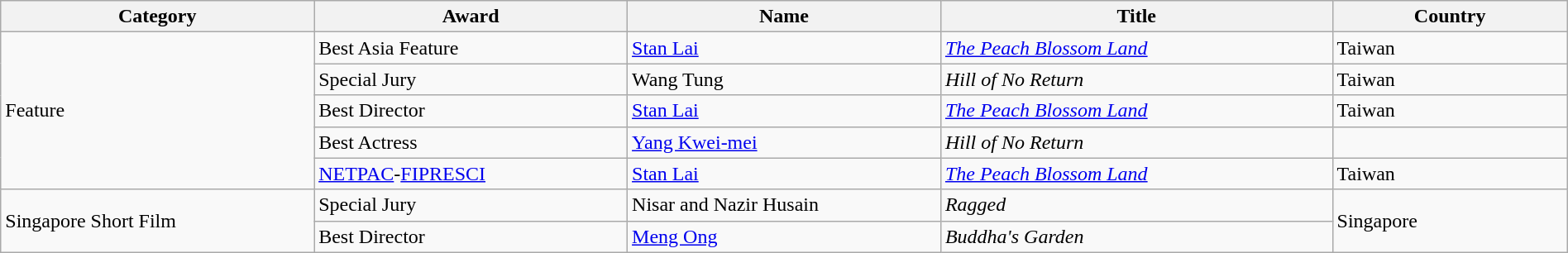<table class="wikitable" width="100%">
<tr>
<th width="20%" scope="col">Category</th>
<th width="20%" scope="col">Award</th>
<th width="20%" scope="col">Name</th>
<th width="25%" scope="col">Title</th>
<th width="15%" scope="col">Country</th>
</tr>
<tr>
<td rowspan="5">Feature</td>
<td>Best Asia Feature</td>
<td><a href='#'>Stan Lai</a></td>
<td><em><a href='#'>The Peach Blossom Land</a></em></td>
<td>Taiwan</td>
</tr>
<tr>
<td>Special Jury</td>
<td>Wang Tung</td>
<td><em>Hill of No Return</em></td>
<td>Taiwan</td>
</tr>
<tr>
<td>Best Director</td>
<td><a href='#'>Stan Lai</a></td>
<td><em><a href='#'>The Peach Blossom Land</a></em></td>
<td>Taiwan</td>
</tr>
<tr>
<td>Best Actress</td>
<td><a href='#'>Yang Kwei-mei</a></td>
<td><em>Hill of No Return</em></td>
<td></td>
</tr>
<tr>
<td><a href='#'>NETPAC</a>-<a href='#'>FIPRESCI</a></td>
<td><a href='#'>Stan Lai</a></td>
<td><em><a href='#'>The Peach Blossom Land</a></em></td>
<td>Taiwan</td>
</tr>
<tr>
<td rowspan="2">Singapore Short Film</td>
<td>Special Jury</td>
<td>Nisar and Nazir Husain</td>
<td><em>Ragged</em></td>
<td rowspan="2">Singapore</td>
</tr>
<tr>
<td>Best Director</td>
<td><a href='#'>Meng Ong</a></td>
<td><em>Buddha's Garden</em></td>
</tr>
</table>
